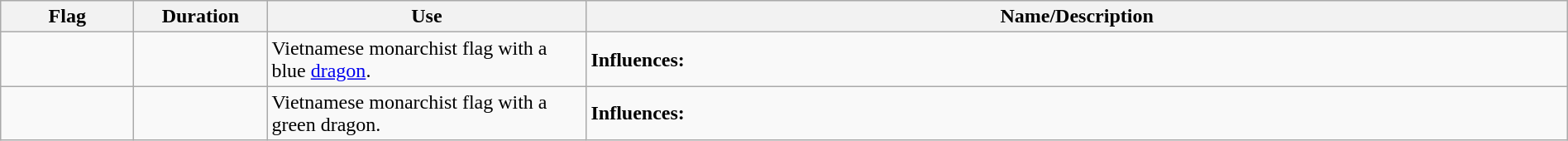<table class="wikitable" style="width:100%">
<tr>
<th width="100px">Flag</th>
<th width="100px">Duration</th>
<th width="250px">Use</th>
<th style="min-width:250px">Name/Description</th>
</tr>
<tr>
<td></td>
<td></td>
<td>Vietnamese monarchist flag with a blue <a href='#'>dragon</a>.</td>
<td><strong>Influences:</strong>  </td>
</tr>
<tr>
<td></td>
<td></td>
<td>Vietnamese monarchist flag with a green dragon.</td>
<td><strong>Influences:</strong>  </td>
</tr>
</table>
